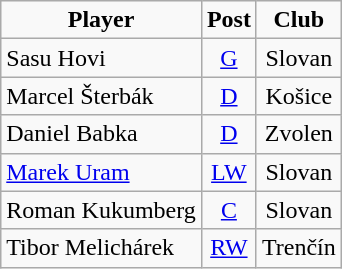<table class="wikitable" style="text-align: center;">
<tr>
<td><strong>Player</strong></td>
<td><strong>Post</strong></td>
<td><strong>Club</strong></td>
</tr>
<tr>
<td align="left"> Sasu Hovi</td>
<td><a href='#'>G</a></td>
<td>Slovan</td>
</tr>
<tr>
<td align="left"> Marcel Šterbák</td>
<td><a href='#'>D</a></td>
<td>Košice</td>
</tr>
<tr>
<td align="left"> Daniel Babka</td>
<td><a href='#'>D</a></td>
<td>Zvolen</td>
</tr>
<tr>
<td align="left"> <a href='#'>Marek Uram</a></td>
<td><a href='#'>LW</a></td>
<td>Slovan</td>
</tr>
<tr>
<td align="left"> Roman Kukumberg</td>
<td><a href='#'>C</a></td>
<td>Slovan</td>
</tr>
<tr>
<td align="left"> Tibor Melichárek</td>
<td><a href='#'>RW</a></td>
<td>Trenčín</td>
</tr>
</table>
